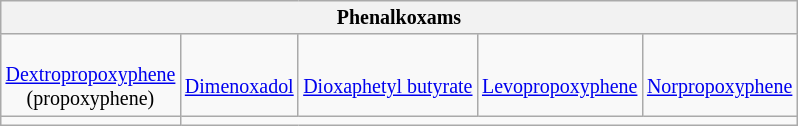<table class="wikitable" style="font-size:smaller; text-align:center">
<tr>
<th colspan="5">Phenalkoxams</th>
</tr>
<tr>
<td><br><a href='#'>Dextropropoxyphene</a> <br>(propoxyphene)</td>
<td><br><a href='#'>Dimenoxadol</a></td>
<td><br><a href='#'>Dioxaphetyl butyrate</a></td>
<td><br><a href='#'>Levopropoxyphene</a></td>
<td><br><a href='#'>Norpropoxyphene</a></td>
</tr>
<tr>
<td></td>
</tr>
</table>
